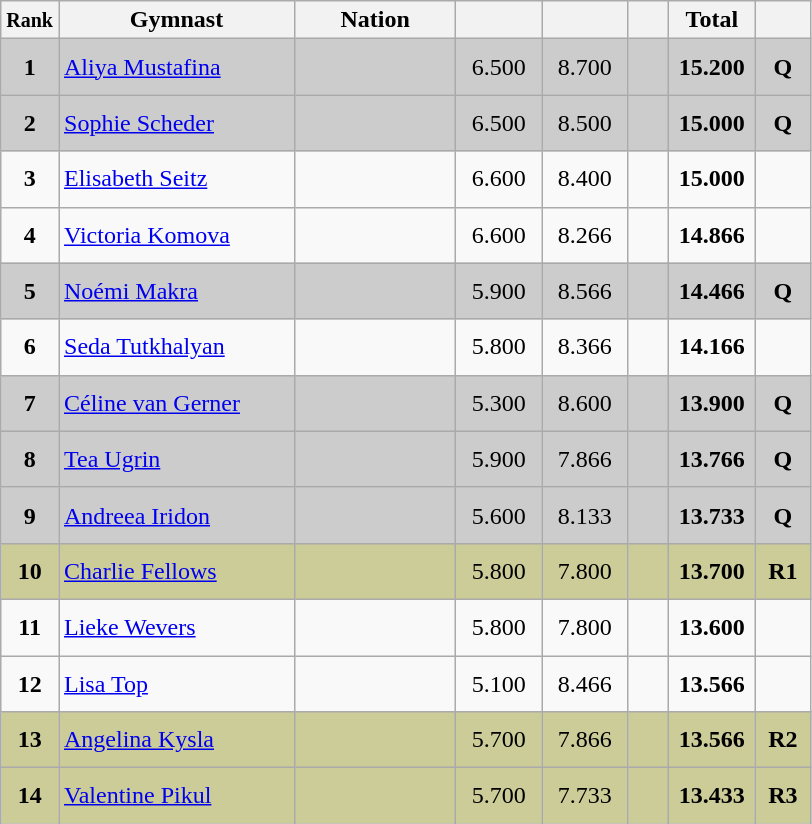<table class="wikitable sortable" style="text-align:center;">
<tr>
<th scope="col" style="width:15px;"><small>Rank</small></th>
<th scope="col" style="width:150px;">Gymnast</th>
<th scope="col" style="width:100px;">Nation</th>
<th scope="col" style="width:50px;"><small></small></th>
<th scope="col" style="width:50px;"><small></small></th>
<th scope="col" style="width:20px;"><small></small></th>
<th scope="col" style="width:50px;">Total</th>
<th scope="col" style="width:30px;"><small></small></th>
</tr>
<tr style="background:#cccccc;">
<td scope=row style="text-align:center"><strong>1</strong></td>
<td style="height:30px; text-align:left;"><a href='#'>Aliya Mustafina</a></td>
<td style="text-align:left;"><small></small></td>
<td>6.500</td>
<td>8.700</td>
<td></td>
<td><strong>15.200</strong></td>
<td><strong>Q</strong></td>
</tr>
<tr style="background:#cccccc;">
<td scope=row style="text-align:center"><strong>2</strong></td>
<td style="height:30px; text-align:left;"><a href='#'>Sophie Scheder</a></td>
<td style="text-align:left;"><small></small></td>
<td>6.500</td>
<td>8.500</td>
<td></td>
<td><strong>15.000</strong></td>
<td><strong>Q</strong></td>
</tr>
<tr>
<td scope=row style="text-align:center"><strong>3</strong></td>
<td style="height:30px; text-align:left;"><a href='#'>Elisabeth Seitz</a></td>
<td style="text-align:left;"><small></small></td>
<td>6.600</td>
<td>8.400</td>
<td></td>
<td><strong>15.000</strong></td>
<td></td>
</tr>
<tr>
<td scope=row style="text-align:center"><strong>4</strong></td>
<td style="height:30px; text-align:left;"><a href='#'>Victoria Komova</a></td>
<td style="text-align:left;"><small></small></td>
<td>6.600</td>
<td>8.266</td>
<td></td>
<td><strong>14.866</strong></td>
<td></td>
</tr>
<tr style="background:#cccccc;">
<td scope=row style="text-align:center"><strong>5</strong></td>
<td style="height:30px; text-align:left;"><a href='#'>Noémi Makra</a></td>
<td style="text-align:left;"><small></small></td>
<td>5.900</td>
<td>8.566</td>
<td></td>
<td><strong>14.466</strong></td>
<td><strong>Q</strong></td>
</tr>
<tr>
<td scope=row style="text-align:center"><strong>6</strong></td>
<td style="height:30px; text-align:left;"><a href='#'>Seda Tutkhalyan</a></td>
<td style="text-align:left;"><small></small></td>
<td>5.800</td>
<td>8.366</td>
<td></td>
<td><strong>14.166</strong></td>
<td></td>
</tr>
<tr style="background:#cccccc;">
<td scope=row style="text-align:center"><strong>7</strong></td>
<td style="height:30px; text-align:left;"><a href='#'>Céline van Gerner</a></td>
<td style="text-align:left;"><small></small></td>
<td>5.300</td>
<td>8.600</td>
<td></td>
<td><strong>13.900</strong></td>
<td><strong>Q</strong></td>
</tr>
<tr style="background:#cccccc;">
<td scope=row style="text-align:center"><strong>8</strong></td>
<td style="height:30px; text-align:left;"><a href='#'>Tea Ugrin</a></td>
<td style="text-align:left;"><small></small></td>
<td>5.900</td>
<td>7.866</td>
<td></td>
<td><strong>13.766</strong></td>
<td><strong>Q</strong></td>
</tr>
<tr style="background:#cccccc;">
<td scope=row style="text-align:center"><strong>9</strong></td>
<td style="height:30px; text-align:left;"><a href='#'>Andreea Iridon</a></td>
<td style="text-align:left;"><small></small></td>
<td>5.600</td>
<td>8.133</td>
<td></td>
<td><strong>13.733</strong></td>
<td><strong>Q</strong></td>
</tr>
<tr style="background:#CCCC99;">
<td scope=row style="text-align:center"><strong>10</strong></td>
<td style="height:30px; text-align:left;"><a href='#'>Charlie Fellows</a></td>
<td style="text-align:left;"><small></small></td>
<td>5.800</td>
<td>7.800</td>
<td></td>
<td><strong>13.700</strong></td>
<td><strong>R1</strong></td>
</tr>
<tr>
<td scope=row style="text-align:center"><strong>11</strong></td>
<td style="height:30px; text-align:left;"><a href='#'>Lieke Wevers</a></td>
<td style="text-align:left;"><small></small></td>
<td>5.800</td>
<td>7.800</td>
<td></td>
<td><strong>13.600</strong></td>
<td></td>
</tr>
<tr>
<td scope=row style="text-align:center"><strong>12</strong></td>
<td style="height:30px; text-align:left;"><a href='#'>Lisa Top</a></td>
<td style="text-align:left;"><small></small></td>
<td>5.100</td>
<td>8.466</td>
<td></td>
<td><strong>13.566</strong></td>
<td></td>
</tr>
<tr style="background:#CCCC99;">
<td scope=row style="text-align:center"><strong>13</strong></td>
<td style="height:30px; text-align:left;"><a href='#'>Angelina Kysla</a></td>
<td style="text-align:left;"><small></small></td>
<td>5.700</td>
<td>7.866</td>
<td></td>
<td><strong>13.566</strong></td>
<td><strong>R2</strong></td>
</tr>
<tr style="background:#CCCC99;">
<td scope=row style="text-align:center"><strong>14</strong></td>
<td style="height:30px; text-align:left;"><a href='#'>Valentine Pikul</a></td>
<td style="text-align:left;"><small></small></td>
<td>5.700</td>
<td>7.733</td>
<td></td>
<td><strong>13.433</strong></td>
<td><strong>R3</strong></td>
</tr>
</table>
